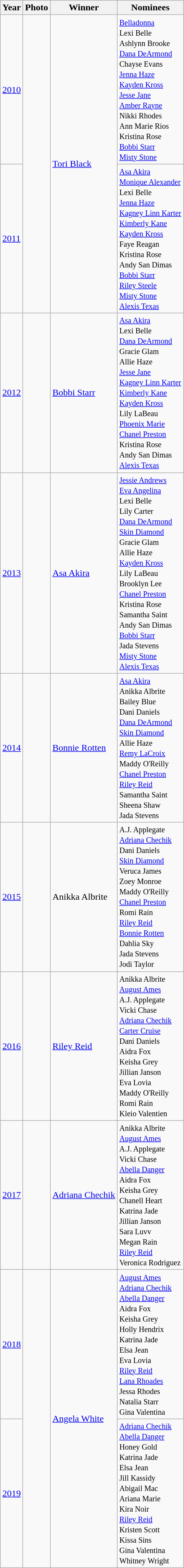<table class="wikitable sortable">
<tr>
<th>Year</th>
<th>Photo</th>
<th>Winner</th>
<th>Nominees</th>
</tr>
<tr>
<td><a href='#'>2010</a></td>
<td rowspan=2></td>
<td rowspan=2><a href='#'>Tori Black</a></td>
<td><small><a href='#'>Belladonna</a><br>Lexi Belle<br>Ashlynn Brooke<br><a href='#'>Dana DeArmond</a><br>Chayse Evans<br><a href='#'>Jenna Haze</a><br><a href='#'>Kayden Kross</a><br><a href='#'>Jesse Jane</a><br><a href='#'>Amber Rayne</a><br>Nikki Rhodes<br>Ann Marie Rios<br>Kristina Rose<br><a href='#'>Bobbi Starr</a><br><a href='#'>Misty Stone</a></small></td>
</tr>
<tr>
<td><a href='#'>2011</a></td>
<td><small><a href='#'>Asa Akira</a><br><a href='#'>Monique Alexander</a><br>Lexi Belle<br><a href='#'>Jenna Haze</a><br><a href='#'>Kagney Linn Karter</a><br><a href='#'>Kimberly Kane</a><br><a href='#'>Kayden Kross</a><br>Faye Reagan<br>Kristina Rose<br>Andy San Dimas<br><a href='#'>Bobbi Starr</a><br><a href='#'>Riley Steele</a><br><a href='#'>Misty Stone</a><br><a href='#'>Alexis Texas</a></small></td>
</tr>
<tr>
<td><a href='#'>2012</a></td>
<td></td>
<td><a href='#'>Bobbi Starr</a></td>
<td><small><a href='#'>Asa Akira</a><br>Lexi Belle<br><a href='#'>Dana DeArmond</a><br>Gracie Glam<br>Allie Haze<br><a href='#'>Jesse Jane</a><br><a href='#'>Kagney Linn Karter</a><br><a href='#'>Kimberly Kane</a><br><a href='#'>Kayden Kross</a><br>Lily LaBeau<br><a href='#'>Phoenix Marie</a><br><a href='#'>Chanel Preston</a><br>Kristina Rose<br>Andy San Dimas<br><a href='#'>Alexis Texas</a></small></td>
</tr>
<tr>
<td><a href='#'>2013</a></td>
<td></td>
<td><a href='#'>Asa Akira</a></td>
<td><small><a href='#'>Jessie Andrews</a><br><a href='#'>Eva Angelina</a><br>Lexi Belle<br>Lily Carter<br><a href='#'>Dana DeArmond</a><br><a href='#'>Skin Diamond</a><br>Gracie Glam<br>Allie Haze<br><a href='#'>Kayden Kross</a><br>Lily LaBeau<br>Brooklyn Lee<br><a href='#'>Chanel Preston</a><br>Kristina Rose<br>Samantha Saint<br>Andy San Dimas<br><a href='#'>Bobbi Starr</a><br>Jada Stevens<br><a href='#'>Misty Stone</a><br><a href='#'>Alexis Texas</a></small></td>
</tr>
<tr>
<td><a href='#'>2014</a></td>
<td></td>
<td><a href='#'>Bonnie Rotten</a></td>
<td><small><a href='#'>Asa Akira</a><br>Anikka Albrite<br>Bailey Blue<br>Dani Daniels<br><a href='#'>Dana DeArmond</a><br><a href='#'>Skin Diamond</a><br>Allie Haze<br><a href='#'>Remy LaCroix</a><br>Maddy O'Reilly<br><a href='#'>Chanel Preston</a><br><a href='#'>Riley Reid</a><br>Samantha Saint<br>Sheena Shaw<br>Jada Stevens</small></td>
</tr>
<tr>
<td><a href='#'>2015</a></td>
<td></td>
<td>Anikka Albrite</td>
<td><small>A.J. Applegate<br><a href='#'>Adriana Chechik</a><br>Dani Daniels<br><a href='#'>Skin Diamond</a><br>Veruca James<br>Zoey Monroe<br>Maddy O'Reilly<br><a href='#'>Chanel Preston</a><br>Romi Rain<br><a href='#'>Riley Reid</a><br><a href='#'>Bonnie Rotten</a><br>Dahlia Sky<br>Jada Stevens<br>Jodi Taylor</small></td>
</tr>
<tr>
<td><a href='#'>2016</a></td>
<td></td>
<td><a href='#'>Riley Reid</a></td>
<td><small>Anikka Albrite<br><a href='#'>August Ames</a><br>A.J. Applegate<br>Vicki Chase<br><a href='#'>Adriana Chechik</a><br><a href='#'>Carter Cruise</a><br>Dani Daniels<br>Aidra Fox<br>Keisha Grey<br>Jillian Janson<br>Eva Lovia<br>Maddy O'Reilly<br>Romi Rain<br>Kleio Valentien</small></td>
</tr>
<tr>
<td><a href='#'>2017</a></td>
<td></td>
<td><a href='#'>Adriana Chechik</a></td>
<td><small>Anikka Albrite<br><a href='#'>August Ames</a><br>A.J. Applegate<br>Vicki Chase<br><a href='#'>Abella Danger</a><br>Aidra Fox<br>Keisha Grey<br>Chanell Heart<br>Katrina Jade<br>Jillian Janson<br>Sara Luvv<br>Megan Rain<br><a href='#'>Riley Reid</a><br>Veronica Rodriguez</small></td>
</tr>
<tr>
<td><a href='#'>2018</a></td>
<td rowspan=2></td>
<td rowspan=2><a href='#'>Angela White</a></td>
<td><small><a href='#'>August Ames</a><br><a href='#'>Adriana Chechik</a><br><a href='#'>Abella Danger</a><br>Aidra Fox<br>Keisha Grey<br>Holly Hendrix<br>Katrina Jade<br>Elsa Jean<br>Eva Lovia<br><a href='#'>Riley Reid</a><br><a href='#'>Lana Rhoades</a><br>Jessa Rhodes<br>Natalia Starr<br>Gina Valentina<br></small></td>
</tr>
<tr>
<td><a href='#'>2019</a></td>
<td><small><a href='#'>Adriana Chechik</a><br><a href='#'>Abella Danger</a><br>Honey Gold<br> Katrina Jade<br>Elsa Jean<br>Jill Kassidy<br>Abigail Mac<br>Ariana Marie<br>Kira Noir<br><a href='#'>Riley Reid</a><br>Kristen Scott<br>Kissa Sins<br>Gina Valentina<br>Whitney Wright<br></small></td>
</tr>
</table>
